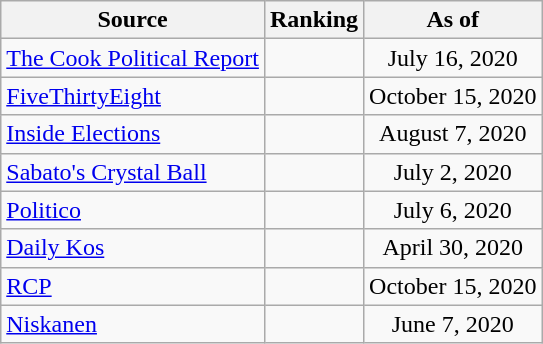<table class="wikitable" style="text-align:center">
<tr>
<th>Source</th>
<th>Ranking</th>
<th>As of</th>
</tr>
<tr>
<td align=left><a href='#'>The Cook Political Report</a></td>
<td></td>
<td>July 16, 2020</td>
</tr>
<tr>
<td align=left><a href='#'>FiveThirtyEight</a></td>
<td></td>
<td>October 15, 2020</td>
</tr>
<tr>
<td align=left><a href='#'>Inside Elections</a></td>
<td></td>
<td>August 7, 2020</td>
</tr>
<tr>
<td align=left><a href='#'>Sabato's Crystal Ball</a></td>
<td></td>
<td>July 2, 2020</td>
</tr>
<tr>
<td align="left"><a href='#'>Politico</a></td>
<td></td>
<td>July 6, 2020</td>
</tr>
<tr>
<td align="left"><a href='#'>Daily Kos</a></td>
<td></td>
<td>April 30, 2020</td>
</tr>
<tr>
<td align="left"><a href='#'>RCP</a></td>
<td></td>
<td>October 15, 2020</td>
</tr>
<tr>
<td align="left"><a href='#'>Niskanen</a></td>
<td></td>
<td>June 7, 2020</td>
</tr>
</table>
